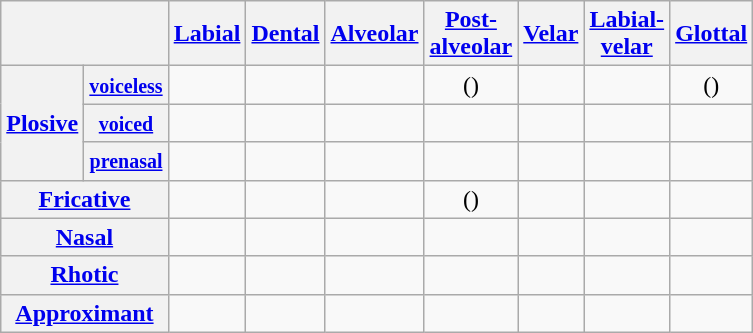<table class="wikitable" style="text-align:center;">
<tr>
<th colspan="2"></th>
<th><a href='#'>Labial</a></th>
<th style="max-width:4em"><a href='#'>Dental</a></th>
<th><a href='#'>Alveolar</a></th>
<th><a href='#'>Post-<br>alveolar</a></th>
<th><a href='#'>Velar</a></th>
<th style="max-width:4em"><a href='#'>Labial-<br>velar</a></th>
<th><a href='#'>Glottal</a></th>
</tr>
<tr>
<th rowspan="3"><a href='#'>Plosive</a></th>
<th><small><a href='#'>voiceless</a></small></th>
<td></td>
<td></td>
<td></td>
<td>()</td>
<td></td>
<td></td>
<td>()</td>
</tr>
<tr>
<th><small><a href='#'>voiced</a></small></th>
<td></td>
<td></td>
<td></td>
<td></td>
<td></td>
<td></td>
<td></td>
</tr>
<tr>
<th><small><a href='#'>prenasal</a></small></th>
<td></td>
<td></td>
<td></td>
<td></td>
<td></td>
<td></td>
<td></td>
</tr>
<tr>
<th colspan="2"><a href='#'>Fricative</a></th>
<td></td>
<td></td>
<td></td>
<td>()</td>
<td></td>
<td></td>
<td></td>
</tr>
<tr>
<th colspan="2"><a href='#'>Nasal</a></th>
<td></td>
<td></td>
<td></td>
<td></td>
<td></td>
<td></td>
<td></td>
</tr>
<tr>
<th colspan="2"><a href='#'>Rhotic</a></th>
<td></td>
<td></td>
<td></td>
<td></td>
<td></td>
<td></td>
<td></td>
</tr>
<tr>
<th colspan="2"><a href='#'>Approximant</a></th>
<td></td>
<td></td>
<td></td>
<td></td>
<td></td>
<td></td>
<td></td>
</tr>
</table>
